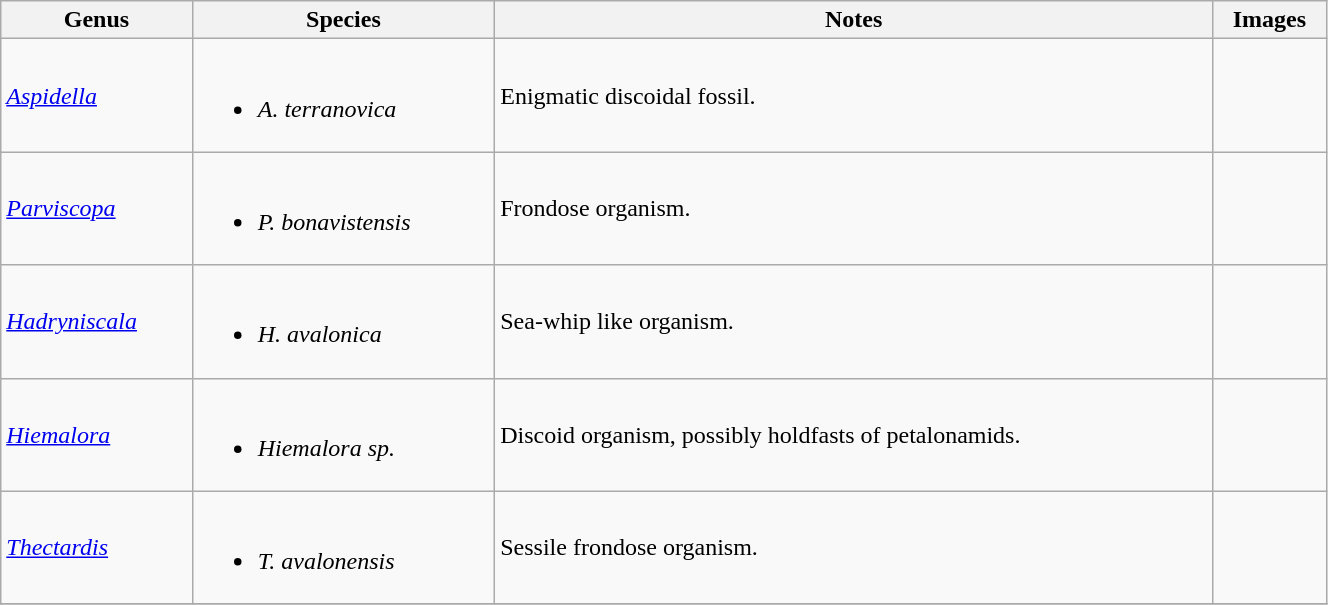<table class="wikitable" style="width:70%;">
<tr>
<th>Genus</th>
<th>Species</th>
<th>Notes</th>
<th>Images</th>
</tr>
<tr>
<td><em><a href='#'>Aspidella</a></em></td>
<td><br><ul><li><em>A. terranovica</em></li></ul></td>
<td>Enigmatic discoidal fossil.</td>
<td></td>
</tr>
<tr>
<td><em><a href='#'>Parviscopa</a></em></td>
<td><br><ul><li><em>P. bonavistensis</em></li></ul></td>
<td>Frondose organism.</td>
<td></td>
</tr>
<tr>
<td><em><a href='#'>Hadryniscala</a></em></td>
<td><br><ul><li><em>H. avalonica</em></li></ul></td>
<td>Sea-whip like organism.</td>
<td></td>
</tr>
<tr>
<td><em><a href='#'>Hiemalora</a></em></td>
<td><br><ul><li><em>Hiemalora sp.</em></li></ul></td>
<td>Discoid organism, possibly holdfasts of petalonamids.</td>
<td></td>
</tr>
<tr>
<td><em><a href='#'>Thectardis</a></em></td>
<td><br><ul><li><em>T. avalonensis</em></li></ul></td>
<td>Sessile frondose organism.</td>
<td></td>
</tr>
<tr>
</tr>
</table>
